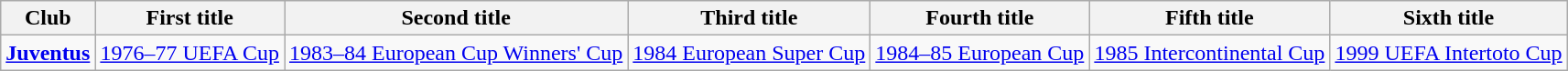<table class="wikitable sortable">
<tr>
<th>Club</th>
<th>First title</th>
<th>Second title</th>
<th>Third title</th>
<th>Fourth title</th>
<th>Fifth title</th>
<th>Sixth title</th>
</tr>
<tr>
<td> <strong><a href='#'>Juventus</a></strong></td>
<td><a href='#'>1976–77 UEFA Cup</a></td>
<td><a href='#'>1983–84 European Cup Winners' Cup</a></td>
<td><a href='#'>1984 European Super Cup</a></td>
<td><a href='#'>1984–85 European Cup</a></td>
<td><a href='#'>1985 Intercontinental Cup</a></td>
<td><a href='#'>1999 UEFA Intertoto Cup</a></td>
</tr>
</table>
